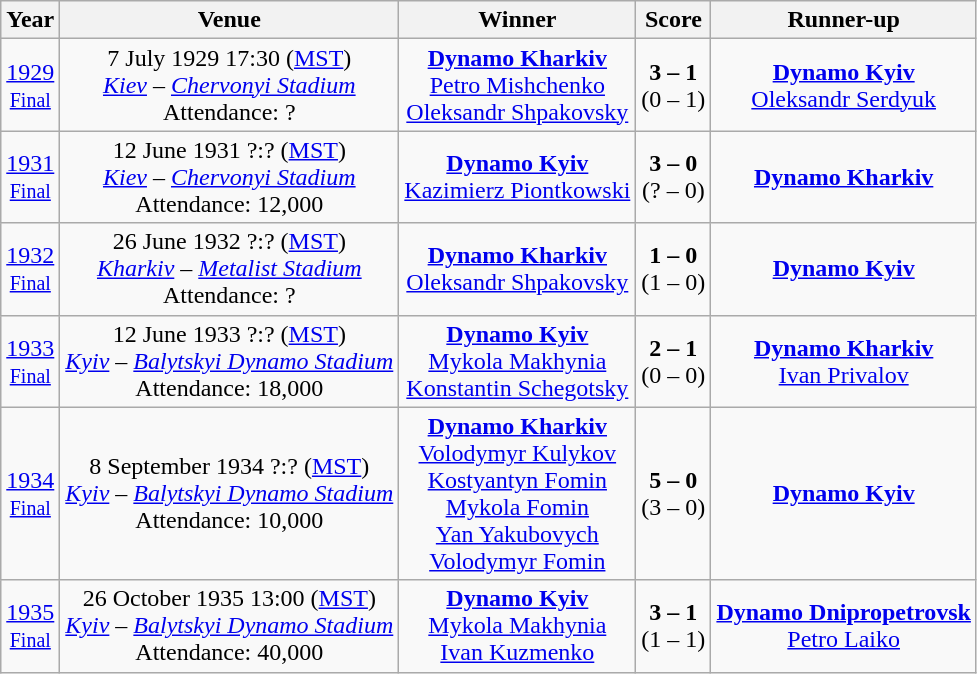<table class="wikitable" style="text-align: center;">
<tr>
<th>Year</th>
<th>Venue</th>
<th>Winner</th>
<th>Score</th>
<th>Runner-up</th>
</tr>
<tr>
<td><a href='#'>1929</a><br><small><a href='#'>Final</a></small></td>
<td>7 July 1929 17:30 (<a href='#'>MST</a>) <br> <em><a href='#'>Kiev</a> – <a href='#'>Chervonyi Stadium</a></em> <br>Attendance: ?</td>
<td><strong><a href='#'>Dynamo Kharkiv</a></strong> <br><a href='#'>Petro Mishchenko</a> <br><a href='#'>Oleksandr Shpakovsky</a> </td>
<td><strong>3 – 1</strong><br> (0 – 1)<br></td>
<td><strong><a href='#'>Dynamo Kyiv</a></strong> <br><a href='#'>Oleksandr Serdyuk</a> </td>
</tr>
<tr>
<td><a href='#'>1931</a><br><small><a href='#'>Final</a></small></td>
<td>12 June 1931 ?:? (<a href='#'>MST</a>) <br> <em><a href='#'>Kiev</a> – <a href='#'>Chervonyi Stadium</a></em> <br>Attendance: 12,000</td>
<td><strong><a href='#'>Dynamo Kyiv</a></strong> <br><a href='#'>Kazimierz Piontkowski</a> </td>
<td><strong>3 – 0</strong><br> (? – 0)<br></td>
<td><strong><a href='#'>Dynamo Kharkiv</a></strong> <br></td>
</tr>
<tr>
<td><a href='#'>1932</a><br><small><a href='#'>Final</a></small></td>
<td>26 June 1932 ?:? (<a href='#'>MST</a>) <br> <em><a href='#'>Kharkiv</a> – <a href='#'>Metalist Stadium</a></em> <br>Attendance: ?</td>
<td><strong><a href='#'>Dynamo Kharkiv</a></strong> <br><a href='#'>Oleksandr Shpakovsky</a> </td>
<td><strong>1 – 0</strong><br> (1 – 0)<br></td>
<td><strong><a href='#'>Dynamo Kyiv</a></strong> <br></td>
</tr>
<tr>
<td><a href='#'>1933</a><br><small><a href='#'>Final</a></small></td>
<td>12 June 1933 ?:? (<a href='#'>MST</a>) <br> <em><a href='#'>Kyiv</a> – <a href='#'>Balytskyi Dynamo Stadium</a></em> <br>Attendance: 18,000</td>
<td><strong><a href='#'>Dynamo Kyiv</a></strong> <br><a href='#'>Mykola Makhynia</a> <br><a href='#'>Konstantin Schegotsky</a> </td>
<td><strong>2 – 1</strong><br> (0 – 0)<br></td>
<td><strong><a href='#'>Dynamo Kharkiv</a></strong> <br><a href='#'>Ivan Privalov</a> </td>
</tr>
<tr>
<td><a href='#'>1934</a><br><small><a href='#'>Final</a></small></td>
<td>8 September 1934 ?:? (<a href='#'>MST</a>) <br> <em><a href='#'>Kyiv</a> – <a href='#'>Balytskyi Dynamo Stadium</a></em> <br>Attendance: 10,000</td>
<td><strong><a href='#'>Dynamo Kharkiv</a></strong> <br><a href='#'>Volodymyr Kulykov</a> <br><a href='#'>Kostyantyn Fomin</a> <br><a href='#'>Mykola Fomin</a> <br><a href='#'>Yan Yakubovych</a> <br><a href='#'>Volodymyr Fomin</a> </td>
<td><strong>5 – 0</strong><br> (3 – 0)<br></td>
<td><strong><a href='#'>Dynamo Kyiv</a></strong> <br></td>
</tr>
<tr>
<td><a href='#'>1935</a><br><small><a href='#'>Final</a></small></td>
<td>26 October 1935 13:00 (<a href='#'>MST</a>) <br> <em><a href='#'>Kyiv</a> – <a href='#'>Balytskyi Dynamo Stadium</a></em> <br>Attendance: 40,000</td>
<td><strong><a href='#'>Dynamo Kyiv</a></strong> <br><a href='#'>Mykola Makhynia</a> <br><a href='#'>Ivan Kuzmenko</a> </td>
<td><strong>3 – 1</strong><br> (1 – 1)<br></td>
<td><strong><a href='#'>Dynamo Dnipropetrovsk</a></strong> <br><a href='#'>Petro Laiko</a> </td>
</tr>
</table>
